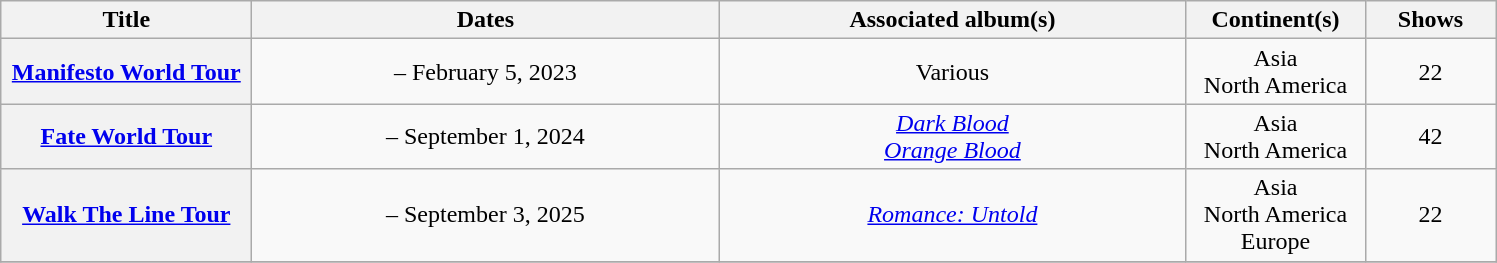<table class="wikitable sortable plainrowheaders" style="text-align:center;">
<tr>
<th scope="col" style="width:10em;">Title</th>
<th scope="col" style="width:19em;">Dates</th>
<th scope="col" style="width:19em;">Associated album(s)</th>
<th scope="col" style="width:7em;">Continent(s)</th>
<th scope="col" style="width:5em;">Shows</th>
</tr>
<tr>
<th scope="row"><a href='#'>Manifesto World Tour</a></th>
<td> – February 5, 2023</td>
<td>Various</td>
<td>Asia<br>North America</td>
<td>22</td>
</tr>
<tr>
<th scope="row"><a href='#'>Fate World Tour</a></th>
<td> – September 1, 2024</td>
<td><em><a href='#'>Dark Blood</a></em><br><em><a href='#'>Orange Blood</a></em></td>
<td>Asia<br>North America</td>
<td>42</td>
</tr>
<tr>
<th scope="row"><a href='#'>Walk The Line Tour</a></th>
<td> – September 3, 2025</td>
<td><em><a href='#'>Romance: Untold</a></em></td>
<td>Asia<br>North America<br>Europe</td>
<td>22</td>
</tr>
<tr>
</tr>
</table>
